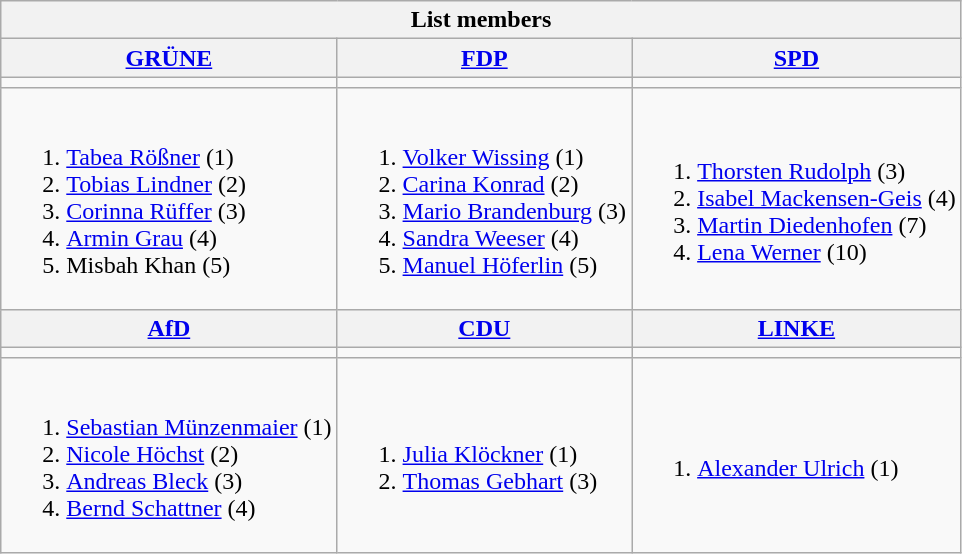<table class=wikitable>
<tr>
<th colspan=3>List members</th>
</tr>
<tr>
<th><a href='#'>GRÜNE</a></th>
<th><a href='#'>FDP</a></th>
<th><a href='#'>SPD</a></th>
</tr>
<tr>
<td bgcolor=></td>
<td bgcolor=></td>
<td bgcolor=></td>
</tr>
<tr>
<td><br><ol><li><a href='#'>Tabea Rößner</a> (1)</li><li><a href='#'>Tobias Lindner</a> (2)</li><li><a href='#'>Corinna Rüffer</a> (3)</li><li><a href='#'>Armin Grau</a> (4)</li><li>Misbah Khan (5)</li></ol></td>
<td><br><ol><li><a href='#'>Volker Wissing</a> (1)</li><li><a href='#'>Carina Konrad</a> (2)</li><li><a href='#'>Mario Brandenburg</a> (3)</li><li><a href='#'>Sandra Weeser</a> (4)</li><li><a href='#'>Manuel Höferlin</a> (5)</li></ol></td>
<td><br><ol><li><a href='#'>Thorsten Rudolph</a> (3)</li><li><a href='#'>Isabel Mackensen-Geis</a> (4)</li><li><a href='#'>Martin Diedenhofen</a> (7)</li><li><a href='#'>Lena Werner</a> (10)</li></ol></td>
</tr>
<tr>
<th><a href='#'>AfD</a></th>
<th><a href='#'>CDU</a></th>
<th><a href='#'>LINKE</a></th>
</tr>
<tr>
<td bgcolor=></td>
<td bgcolor=></td>
<td bgcolor=></td>
</tr>
<tr>
<td><br><ol><li><a href='#'>Sebastian Münzenmaier</a> (1)</li><li><a href='#'>Nicole Höchst</a> (2)</li><li><a href='#'>Andreas Bleck</a> (3)</li><li><a href='#'>Bernd Schattner</a> (4)</li></ol></td>
<td><br><ol><li><a href='#'>Julia Klöckner</a> (1)</li><li><a href='#'>Thomas Gebhart</a> (3)</li></ol></td>
<td><br><ol><li><a href='#'>Alexander Ulrich</a> (1)</li></ol></td>
</tr>
</table>
